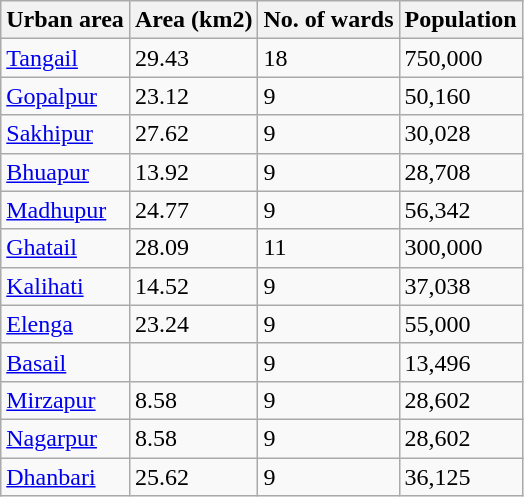<table class="wikitable sortable">
<tr>
<th>Urban area</th>
<th>Area (km2)</th>
<th>No. of wards</th>
<th>Population</th>
</tr>
<tr>
<td><a href='#'>Tangail</a></td>
<td>29.43</td>
<td>18</td>
<td>750,000</td>
</tr>
<tr>
<td><a href='#'>Gopalpur</a></td>
<td>23.12</td>
<td>9</td>
<td>50,160</td>
</tr>
<tr>
<td><a href='#'>Sakhipur</a></td>
<td>27.62</td>
<td>9</td>
<td>30,028</td>
</tr>
<tr>
<td><a href='#'>Bhuapur</a></td>
<td>13.92</td>
<td>9</td>
<td>28,708</td>
</tr>
<tr>
<td><a href='#'>Madhupur</a></td>
<td>24.77</td>
<td>9</td>
<td>56,342</td>
</tr>
<tr>
<td><a href='#'>Ghatail</a></td>
<td>28.09</td>
<td>11</td>
<td>300,000</td>
</tr>
<tr>
<td><a href='#'>Kalihati</a></td>
<td>14.52</td>
<td>9</td>
<td>37,038</td>
</tr>
<tr>
<td><a href='#'>Elenga</a></td>
<td>23.24</td>
<td>9</td>
<td>55,000</td>
</tr>
<tr>
<td><a href='#'>Basail</a></td>
<td></td>
<td>9</td>
<td>13,496</td>
</tr>
<tr>
<td><a href='#'>Mirzapur</a></td>
<td>8.58</td>
<td>9</td>
<td>28,602</td>
</tr>
<tr>
<td><a href='#'>Nagarpur</a></td>
<td>8.58</td>
<td>9</td>
<td>28,602</td>
</tr>
<tr>
<td><a href='#'>Dhanbari</a></td>
<td>25.62</td>
<td>9</td>
<td>36,125</td>
</tr>
</table>
